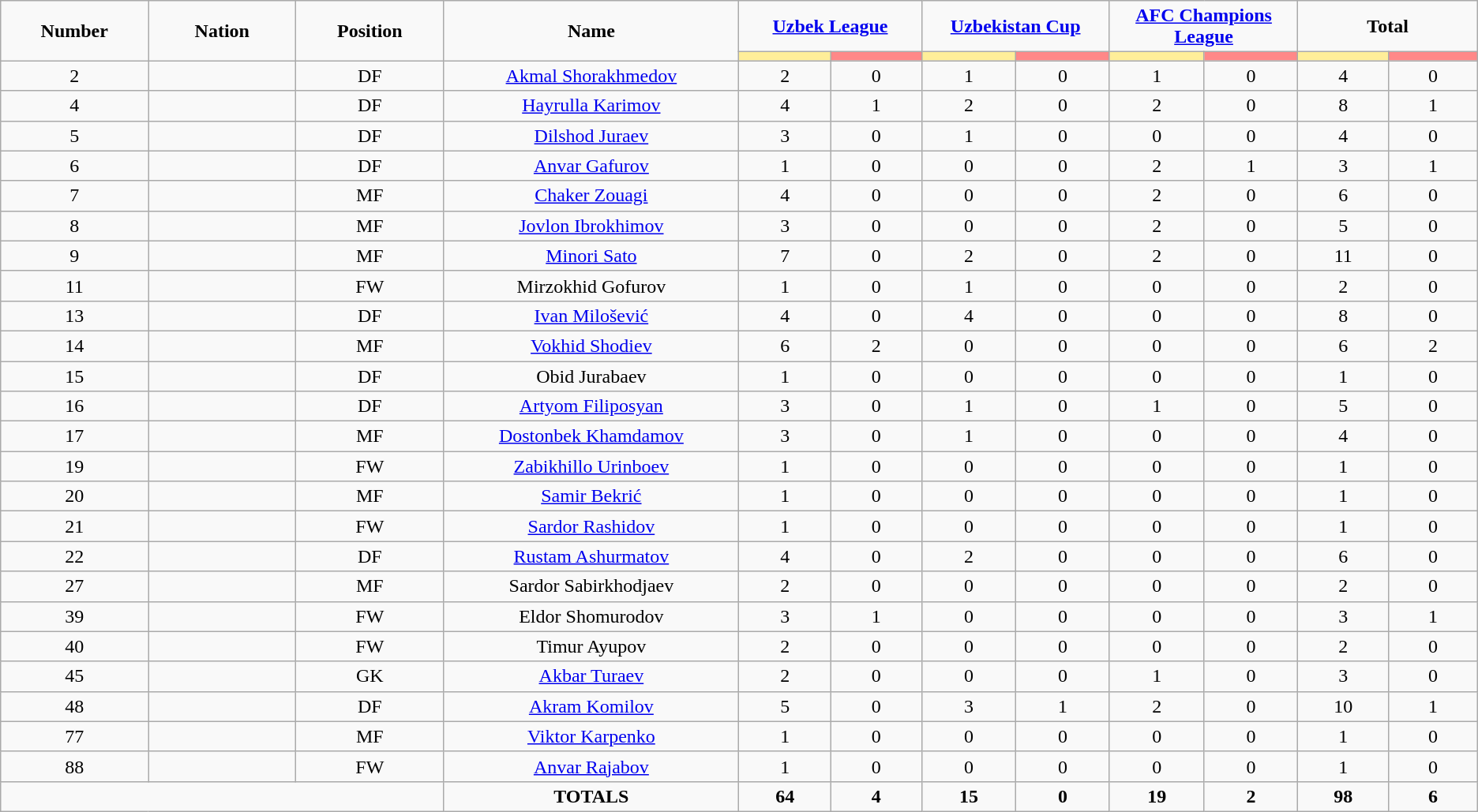<table class="wikitable" style="font-size: 100%; text-align: center;">
<tr>
<td rowspan="2" width="10%" align="center"><strong>Number</strong></td>
<td rowspan="2" width="10%" align="center"><strong>Nation</strong></td>
<td rowspan="2" width="10%" align="center"><strong>Position</strong></td>
<td rowspan="2" width="20%" align="center"><strong>Name</strong></td>
<td colspan="2" align="center"><strong><a href='#'>Uzbek League</a></strong></td>
<td colspan="2" align="center"><strong><a href='#'>Uzbekistan Cup</a></strong></td>
<td colspan="2" align="center"><strong><a href='#'>AFC Champions League</a></strong></td>
<td colspan="2" align="center"><strong>Total</strong></td>
</tr>
<tr>
<th width=80 style="background: #FFEE99"></th>
<th width=80 style="background: #FF8888"></th>
<th width=80 style="background: #FFEE99"></th>
<th width=80 style="background: #FF8888"></th>
<th width=80 style="background: #FFEE99"></th>
<th width=80 style="background: #FF8888"></th>
<th width=80 style="background: #FFEE99"></th>
<th width=80 style="background: #FF8888"></th>
</tr>
<tr>
<td>2</td>
<td></td>
<td>DF</td>
<td><a href='#'>Akmal Shorakhmedov</a></td>
<td>2</td>
<td>0</td>
<td>1</td>
<td>0</td>
<td>1</td>
<td>0</td>
<td>4</td>
<td>0</td>
</tr>
<tr>
<td>4</td>
<td></td>
<td>DF</td>
<td><a href='#'>Hayrulla Karimov</a></td>
<td>4</td>
<td>1</td>
<td>2</td>
<td>0</td>
<td>2</td>
<td>0</td>
<td>8</td>
<td>1</td>
</tr>
<tr>
<td>5</td>
<td></td>
<td>DF</td>
<td><a href='#'>Dilshod Juraev</a></td>
<td>3</td>
<td>0</td>
<td>1</td>
<td>0</td>
<td>0</td>
<td>0</td>
<td>4</td>
<td>0</td>
</tr>
<tr>
<td>6</td>
<td></td>
<td>DF</td>
<td><a href='#'>Anvar Gafurov</a></td>
<td>1</td>
<td>0</td>
<td>0</td>
<td>0</td>
<td>2</td>
<td>1</td>
<td>3</td>
<td>1</td>
</tr>
<tr>
<td>7</td>
<td></td>
<td>MF</td>
<td><a href='#'>Chaker Zouagi</a></td>
<td>4</td>
<td>0</td>
<td>0</td>
<td>0</td>
<td>2</td>
<td>0</td>
<td>6</td>
<td>0</td>
</tr>
<tr>
<td>8</td>
<td></td>
<td>MF</td>
<td><a href='#'>Jovlon Ibrokhimov</a></td>
<td>3</td>
<td>0</td>
<td>0</td>
<td>0</td>
<td>2</td>
<td>0</td>
<td>5</td>
<td>0</td>
</tr>
<tr>
<td>9</td>
<td></td>
<td>MF</td>
<td><a href='#'>Minori Sato</a></td>
<td>7</td>
<td>0</td>
<td>2</td>
<td>0</td>
<td>2</td>
<td>0</td>
<td>11</td>
<td>0</td>
</tr>
<tr>
<td>11</td>
<td></td>
<td>FW</td>
<td>Mirzokhid Gofurov</td>
<td>1</td>
<td>0</td>
<td>1</td>
<td>0</td>
<td>0</td>
<td>0</td>
<td>2</td>
<td>0</td>
</tr>
<tr>
<td>13</td>
<td></td>
<td>DF</td>
<td><a href='#'>Ivan Milošević</a></td>
<td>4</td>
<td>0</td>
<td>4</td>
<td>0</td>
<td>0</td>
<td>0</td>
<td>8</td>
<td>0</td>
</tr>
<tr>
<td>14</td>
<td></td>
<td>MF</td>
<td><a href='#'>Vokhid Shodiev</a></td>
<td>6</td>
<td>2</td>
<td>0</td>
<td>0</td>
<td>0</td>
<td>0</td>
<td>6</td>
<td>2</td>
</tr>
<tr>
<td>15</td>
<td></td>
<td>DF</td>
<td>Obid Jurabaev</td>
<td>1</td>
<td>0</td>
<td>0</td>
<td>0</td>
<td>0</td>
<td>0</td>
<td>1</td>
<td>0</td>
</tr>
<tr>
<td>16</td>
<td></td>
<td>DF</td>
<td><a href='#'>Artyom Filiposyan</a></td>
<td>3</td>
<td>0</td>
<td>1</td>
<td>0</td>
<td>1</td>
<td>0</td>
<td>5</td>
<td>0</td>
</tr>
<tr>
<td>17</td>
<td></td>
<td>MF</td>
<td><a href='#'>Dostonbek Khamdamov</a></td>
<td>3</td>
<td>0</td>
<td>1</td>
<td>0</td>
<td>0</td>
<td>0</td>
<td>4</td>
<td>0</td>
</tr>
<tr>
<td>19</td>
<td></td>
<td>FW</td>
<td><a href='#'>Zabikhillo Urinboev</a></td>
<td>1</td>
<td>0</td>
<td>0</td>
<td>0</td>
<td>0</td>
<td>0</td>
<td>1</td>
<td>0</td>
</tr>
<tr>
<td>20</td>
<td></td>
<td>MF</td>
<td><a href='#'>Samir Bekrić</a></td>
<td>1</td>
<td>0</td>
<td>0</td>
<td>0</td>
<td>0</td>
<td>0</td>
<td>1</td>
<td>0</td>
</tr>
<tr>
<td>21</td>
<td></td>
<td>FW</td>
<td><a href='#'>Sardor Rashidov</a></td>
<td>1</td>
<td>0</td>
<td>0</td>
<td>0</td>
<td>0</td>
<td>0</td>
<td>1</td>
<td>0</td>
</tr>
<tr>
<td>22</td>
<td></td>
<td>DF</td>
<td><a href='#'>Rustam Ashurmatov</a></td>
<td>4</td>
<td>0</td>
<td>2</td>
<td>0</td>
<td>0</td>
<td>0</td>
<td>6</td>
<td>0</td>
</tr>
<tr>
<td>27</td>
<td></td>
<td>MF</td>
<td>Sardor Sabirkhodjaev</td>
<td>2</td>
<td>0</td>
<td>0</td>
<td>0</td>
<td>0</td>
<td>0</td>
<td>2</td>
<td>0</td>
</tr>
<tr>
<td>39</td>
<td></td>
<td>FW</td>
<td>Eldor Shomurodov</td>
<td>3</td>
<td>1</td>
<td>0</td>
<td>0</td>
<td>0</td>
<td>0</td>
<td>3</td>
<td>1</td>
</tr>
<tr>
<td>40</td>
<td></td>
<td>FW</td>
<td>Timur Ayupov</td>
<td>2</td>
<td>0</td>
<td>0</td>
<td>0</td>
<td>0</td>
<td>0</td>
<td>2</td>
<td>0</td>
</tr>
<tr>
<td>45</td>
<td></td>
<td>GK</td>
<td><a href='#'>Akbar Turaev</a></td>
<td>2</td>
<td>0</td>
<td>0</td>
<td>0</td>
<td>1</td>
<td>0</td>
<td>3</td>
<td>0</td>
</tr>
<tr>
<td>48</td>
<td></td>
<td>DF</td>
<td><a href='#'>Akram Komilov</a></td>
<td>5</td>
<td>0</td>
<td>3</td>
<td>1</td>
<td>2</td>
<td>0</td>
<td>10</td>
<td>1</td>
</tr>
<tr>
<td>77</td>
<td></td>
<td>MF</td>
<td><a href='#'>Viktor Karpenko</a></td>
<td>1</td>
<td>0</td>
<td>0</td>
<td>0</td>
<td>0</td>
<td>0</td>
<td>1</td>
<td>0</td>
</tr>
<tr>
<td>88</td>
<td></td>
<td>FW</td>
<td><a href='#'>Anvar Rajabov</a></td>
<td>1</td>
<td>0</td>
<td>0</td>
<td>0</td>
<td>0</td>
<td>0</td>
<td>1</td>
<td>0</td>
</tr>
<tr>
<td colspan="3"></td>
<td><strong>TOTALS</strong></td>
<td><strong>64</strong></td>
<td><strong>4</strong></td>
<td><strong>15</strong></td>
<td><strong>0</strong></td>
<td><strong>19</strong></td>
<td><strong>2</strong></td>
<td><strong>98</strong></td>
<td><strong>6</strong></td>
</tr>
</table>
